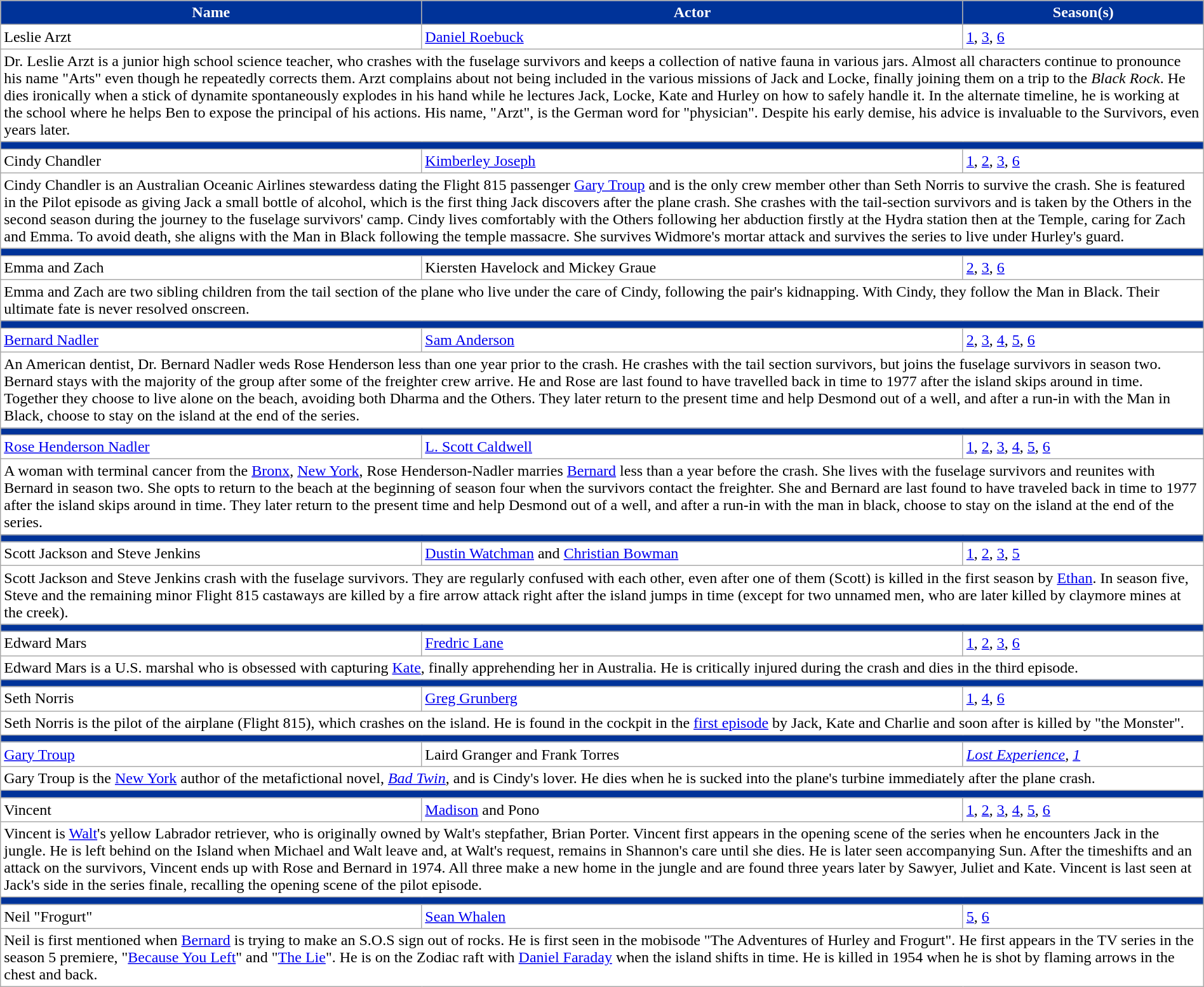<table class="wikitable sortable" style="width:100%; margin-right:auto; background: #FFFFFF">
<tr style="color:white">
<th style="background-color:#003399; width:35%">Name</th>
<th style="background-color:#003399; width:45%">Actor</th>
<th style="background-color:#003399; width:20%">Season(s)</th>
</tr>
<tr>
<td>Leslie Arzt </td>
<td><a href='#'>Daniel Roebuck</a></td>
<td><a href='#'>1</a>, <a href='#'>3</a>, <a href='#'>6</a></td>
</tr>
<tr>
<td colspan="5">Dr. Leslie Arzt is a junior high school science teacher, who crashes with the fuselage survivors and keeps a collection of native fauna in various jars. Almost all characters continue to pronounce his name "Arts" even though he repeatedly corrects them. Arzt complains about not being included in the various missions of Jack and Locke, finally joining them on a trip to the <em>Black Rock</em>. He dies ironically when a stick of dynamite spontaneously explodes in his hand while he lectures Jack, Locke, Kate and Hurley on how to safely handle it. In the alternate timeline, he is working at the school where he helps Ben to expose the principal of his actions. His name, "Arzt", is the German word for "physician". Despite his early demise, his advice is invaluable to the Survivors, even years later.</td>
</tr>
<tr>
<td colspan="5" bgcolor="#003399"></td>
</tr>
<tr>
<td>Cindy Chandler </td>
<td><a href='#'>Kimberley Joseph</a></td>
<td><a href='#'>1</a>, <a href='#'>2</a>, <a href='#'>3</a>, <a href='#'>6</a></td>
</tr>
<tr>
<td colspan="5">Cindy Chandler is an Australian Oceanic Airlines stewardess dating the Flight 815 passenger <a href='#'>Gary Troup</a> and is the only crew member other than Seth Norris to survive the crash. She is featured in the Pilot episode as giving Jack a small bottle of alcohol, which is the first thing Jack discovers after the plane crash. She crashes with the tail-section survivors and is taken by the Others in the second season during the journey to the fuselage survivors' camp. Cindy lives comfortably with the Others following her abduction firstly at the Hydra station then at the Temple, caring for Zach and Emma. To avoid death, she aligns with the Man in Black following the temple massacre. She survives Widmore's mortar attack and survives the series to live under Hurley's guard.</td>
</tr>
<tr>
<td colspan="5" bgcolor="#003399"></td>
</tr>
<tr>
<td>Emma and Zach </td>
<td>Kiersten Havelock and Mickey Graue</td>
<td><a href='#'>2</a>, <a href='#'>3</a>, <a href='#'>6</a></td>
</tr>
<tr>
<td colspan="5">Emma and Zach are two sibling children from the tail section of the plane who live under the care of Cindy, following the pair's kidnapping. With Cindy, they follow the Man in Black. Their ultimate fate is never resolved onscreen.</td>
</tr>
<tr>
<td colspan="5" bgcolor="#003399"></td>
</tr>
<tr |->
<td><a href='#'>Bernard Nadler</a></td>
<td><a href='#'>Sam Anderson</a></td>
<td><a href='#'>2</a>, <a href='#'>3</a>, <a href='#'>4</a>, <a href='#'>5</a>, <a href='#'>6</a></td>
</tr>
<tr>
<td colspan="5">An American dentist, Dr. Bernard Nadler weds Rose Henderson less than one year prior to the crash. He crashes with the tail section survivors, but joins the fuselage survivors in season two. Bernard stays with the majority of the group after some of the freighter crew arrive. He and Rose are last found to have travelled back in time to 1977 after the island skips around in time. Together they choose to live alone on the beach, avoiding both Dharma and the Others. They later return to the present time and help Desmond out of a well, and after a run-in with the Man in Black, choose to stay on the island at the end of the series.</td>
</tr>
<tr>
<td colspan="5" bgcolor="#003399"></td>
</tr>
<tr>
<td><a href='#'>Rose Henderson Nadler</a></td>
<td><a href='#'>L. Scott Caldwell</a></td>
<td><a href='#'>1</a>, <a href='#'>2</a>, <a href='#'>3</a>, <a href='#'>4</a>, <a href='#'>5</a>, <a href='#'>6</a></td>
</tr>
<tr>
<td colspan="5">A woman with terminal cancer from the <a href='#'>Bronx</a>, <a href='#'>New York</a>, Rose Henderson-Nadler marries <a href='#'>Bernard</a> less than a year before the crash. She lives with the fuselage survivors and reunites with Bernard in season two. She opts to return to the beach at the beginning of season four when the survivors contact the freighter. She and Bernard are last found to have traveled back in time to 1977 after the island skips around in time. They later return to the present time and help Desmond out of a well, and after a run-in with the man in black, choose to stay on the island at the end of the series.</td>
</tr>
<tr>
<td colspan="5" bgcolor="#003399"></td>
</tr>
<tr>
<td>Scott Jackson and Steve Jenkins </td>
<td><a href='#'>Dustin Watchman</a> and <a href='#'>Christian Bowman</a></td>
<td><a href='#'>1</a>, <a href='#'>2</a>, <a href='#'>3</a>, <a href='#'>5</a></td>
</tr>
<tr>
<td colspan="5">Scott Jackson and Steve Jenkins crash with the fuselage survivors. They are regularly confused with each other, even after one of them (Scott) is killed in the first season by <a href='#'>Ethan</a>. In season five, Steve and the remaining minor Flight 815 castaways are killed by a fire arrow attack right after the island jumps in time (except for two unnamed men, who are later killed by claymore mines at the creek).</td>
</tr>
<tr>
<td colspan="5" bgcolor="#003399"></td>
</tr>
<tr>
<td>Edward Mars </td>
<td><a href='#'>Fredric Lane</a></td>
<td><a href='#'>1</a>, <a href='#'>2</a>, <a href='#'>3</a>, <a href='#'>6</a></td>
</tr>
<tr>
<td colspan="5">Edward Mars is a U.S. marshal who is obsessed with capturing <a href='#'>Kate</a>, finally apprehending her in Australia. He is critically injured during the crash and dies in the third episode.</td>
</tr>
<tr>
<td colspan="5" bgcolor="#003399"></td>
</tr>
<tr>
<td>Seth Norris </td>
<td><a href='#'>Greg Grunberg</a></td>
<td><a href='#'>1</a>, <a href='#'>4</a>, <a href='#'>6</a></td>
</tr>
<tr>
<td colspan="5">Seth Norris is the pilot of the airplane (Flight 815), which crashes on the island. He is found in the cockpit in the <a href='#'>first episode</a> by Jack, Kate and Charlie and soon after is killed by "the Monster".</td>
</tr>
<tr>
<td colspan="5" bgcolor="#003399"></td>
</tr>
<tr>
<td><a href='#'>Gary Troup</a></td>
<td>Laird Granger and Frank Torres</td>
<td><em><a href='#'>Lost Experience</a>, <a href='#'>1</a> </em></td>
</tr>
<tr>
<td colspan="5">Gary Troup is the <a href='#'>New York</a> author of the metafictional novel, <em><a href='#'>Bad Twin</a></em>, and is Cindy's lover. He dies when he is sucked into the plane's turbine immediately after the plane crash.</td>
</tr>
<tr>
<td colspan="5" bgcolor="#003399"></td>
</tr>
<tr>
<td>Vincent </td>
<td><a href='#'>Madison</a> and Pono</td>
<td><a href='#'>1</a>, <a href='#'>2</a>, <a href='#'>3</a>, <a href='#'>4</a>, <a href='#'>5</a>, <a href='#'>6</a></td>
</tr>
<tr>
<td colspan="5">Vincent is <a href='#'>Walt</a>'s yellow Labrador retriever, who is originally owned by Walt's stepfather, Brian Porter. Vincent first appears in the opening scene of the series when he encounters Jack in the jungle. He is left behind on the Island when Michael and Walt leave and, at Walt's request, remains in Shannon's care until she dies. He is later seen accompanying Sun. After the timeshifts and an attack on the survivors, Vincent ends up with Rose and Bernard in 1974. All three make a new home in the jungle and are found three years later by Sawyer, Juliet and Kate. Vincent is last seen at Jack's side in the series finale, recalling the opening scene of the pilot episode.</td>
</tr>
<tr>
<td colspan="5" bgcolor="#003399"></td>
</tr>
<tr>
<td>Neil "Frogurt" </td>
<td><a href='#'>Sean Whalen</a></td>
<td><a href='#'>5</a>, <a href='#'>6</a></td>
</tr>
<tr>
<td colspan="5">Neil is first mentioned when <a href='#'>Bernard</a> is trying to make an S.O.S sign out of rocks. He is first seen in the mobisode "The Adventures of Hurley and Frogurt". He first appears in the TV series in the season 5 premiere, "<a href='#'>Because You Left</a>" and "<a href='#'>The Lie</a>". He is on the Zodiac raft with <a href='#'>Daniel Faraday</a> when the island shifts in time. He is killed in 1954 when he is shot by flaming arrows in the chest and back.</td>
</tr>
</table>
